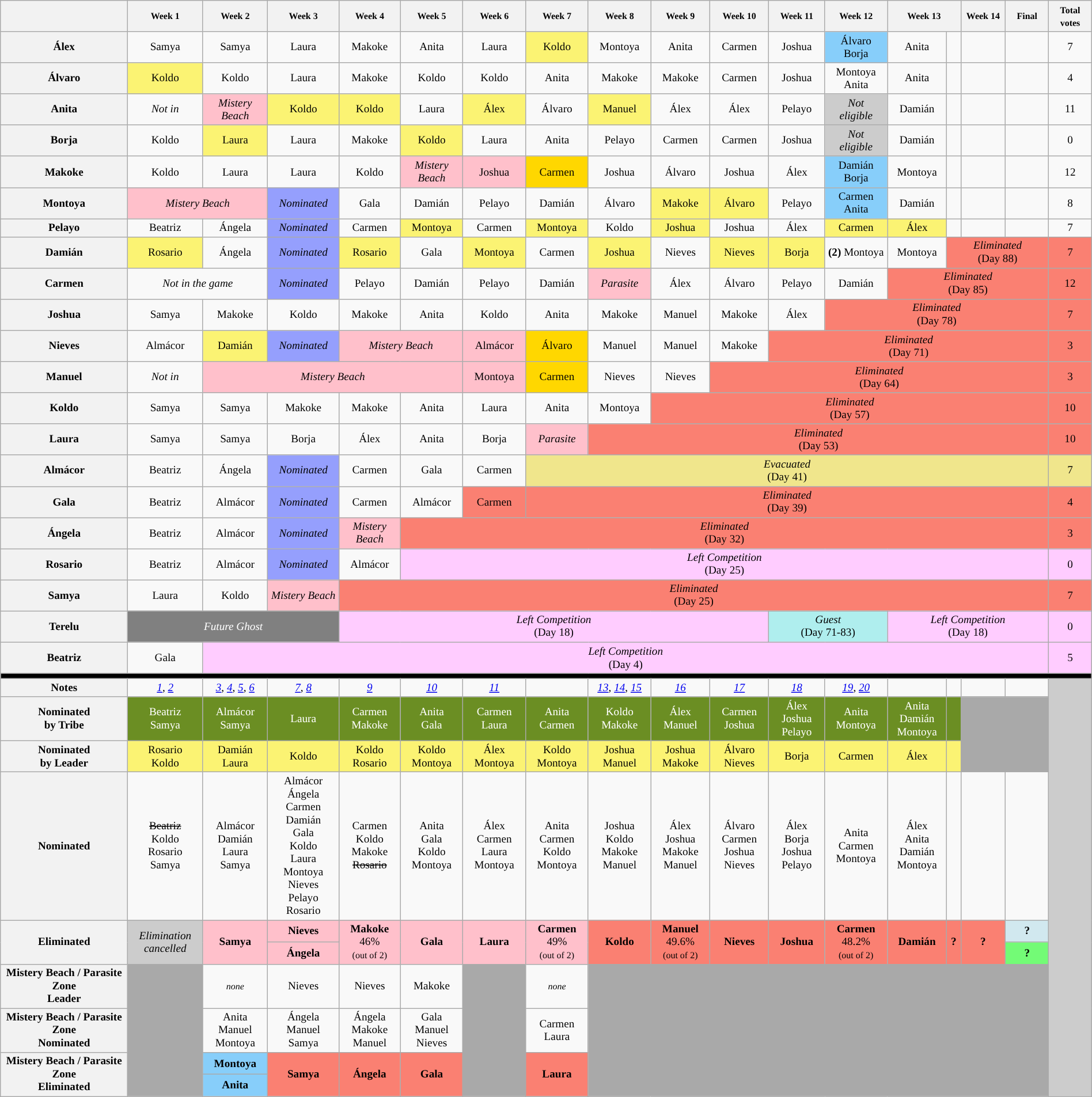<table class="wikitable" style="font-size:80%; text-align:center; width:100%">
<tr>
<th style="width:4%"></th>
<th style="width:1%"><small>Week 1</small></th>
<th style="width:1%"><small>Week 2</small></th>
<th style="width:1%"><small>Week 3</small></th>
<th style="width:1%"><small>Week 4</small></th>
<th style="width:1%"><small>Week 5</small></th>
<th style="width:1%"><small>Week 6</small></th>
<th style="width:1%"><small>Week 7</small></th>
<th style="width:1%"><small>Week 8</small></th>
<th style="width:1%"><small>Week 9</small></th>
<th style="width:1%"><small>Week 10</small></th>
<th style="width:1%"><small>Week 11</small></th>
<th style="width:1%"><small>Week 12</small></th>
<th colspan=2 style="width:1%"><small>Week 13</small></th>
<th style="width:1%"><small>Week 14</small></th>
<th style="width:1%"><small>Final</small></th>
<th style="width:1%"><small>Total votes</small></th>
</tr>
<tr>
<th>Álex</th>
<td>Samya</td>
<td>Samya</td>
<td>Laura</td>
<td>Makoke</td>
<td>Anita</td>
<td>Laura</td>
<td style="background:#FBF373">Koldo</td>
<td>Montoya</td>
<td>Anita</td>
<td>Carmen</td>
<td>Joshua</td>
<td style="background:#87CEFA;">Álvaro<br>Borja</td>
<td>Anita</td>
<td></td>
<td></td>
<td></td>
<td>7</td>
</tr>
<tr>
<th>Álvaro</th>
<td style="background:#FBF373">Koldo</td>
<td>Koldo</td>
<td>Laura</td>
<td>Makoke</td>
<td>Koldo</td>
<td>Koldo</td>
<td>Anita</td>
<td>Makoke</td>
<td>Makoke</td>
<td>Carmen</td>
<td>Joshua</td>
<td>Montoya<br>Anita</td>
<td>Anita</td>
<td></td>
<td></td>
<td></td>
<td>4</td>
</tr>
<tr>
<th>Anita</th>
<td><em>Not in </em></td>
<td style="background:pink"><em>Mistery Beach</em></td>
<td style="background:#FBF373">Koldo</td>
<td style="background:#FBF373">Koldo</td>
<td>Laura</td>
<td style="background:#FBF373">Álex</td>
<td>Álvaro</td>
<td style="background:#FBF373">Manuel</td>
<td>Álex</td>
<td>Álex</td>
<td>Pelayo</td>
<td style="background:#CCCCCC; text-align:center"><em>Not<br>eligible</em></td>
<td>Damián</td>
<td></td>
<td></td>
<td></td>
<td>11</td>
</tr>
<tr>
<th>Borja</th>
<td>Koldo</td>
<td style="background:#FBF373">Laura</td>
<td>Laura</td>
<td>Makoke</td>
<td style="background:#FBF373">Koldo</td>
<td>Laura</td>
<td>Anita</td>
<td>Pelayo</td>
<td>Carmen</td>
<td>Carmen</td>
<td>Joshua</td>
<td style="background:#CCCCCC; text-align:center"><em>Not<br>eligible</em></td>
<td>Damián</td>
<td></td>
<td></td>
<td></td>
<td>0</td>
</tr>
<tr>
<th>Makoke</th>
<td>Koldo</td>
<td>Laura</td>
<td>Laura</td>
<td>Koldo</td>
<td style="background:pink"><em>Mistery Beach</em></td>
<td style="background:pink">Joshua</td>
<td style="background:#FFD700">Carmen</td>
<td>Joshua</td>
<td>Álvaro</td>
<td>Joshua</td>
<td>Álex</td>
<td style="background:#87CEFA;">Damián<br>Borja</td>
<td>Montoya</td>
<td></td>
<td></td>
<td></td>
<td>12</td>
</tr>
<tr>
<th>Montoya</th>
<td colspan=2 style="background:pink"><em>Mistery Beach</em></td>
<td style="background:#959FFD; text-align:center"><em>Nominated</em></td>
<td>Gala</td>
<td>Damián</td>
<td>Pelayo</td>
<td>Damián</td>
<td>Álvaro</td>
<td style="background:#FBF373">Makoke</td>
<td style="background:#FBF373">Álvaro</td>
<td>Pelayo</td>
<td style="background:#87CEFA;">Carmen<br>Anita</td>
<td>Damián</td>
<td></td>
<td></td>
<td></td>
<td>8</td>
</tr>
<tr>
<th>Pelayo</th>
<td>Beatriz</td>
<td>Ángela</td>
<td style="background:#959FFD; text-align:center"><em>Nominated</em></td>
<td>Carmen</td>
<td style="background:#FBF373">Montoya</td>
<td>Carmen</td>
<td style="background:#FBF373">Montoya</td>
<td>Koldo</td>
<td style="background:#FBF373">Joshua</td>
<td>Joshua</td>
<td>Álex</td>
<td style="background:#FBF373">Carmen</td>
<td style="background:#FBF373">Álex</td>
<td></td>
<td></td>
<td></td>
<td>7</td>
</tr>
<tr>
<th>Damián</th>
<td style="background:#FBF373">Rosario</td>
<td>Ángela</td>
<td style="background:#959FFD; text-align:center"><em>Nominated</em></td>
<td style="background:#FBF373">Rosario</td>
<td>Gala</td>
<td style="background:#FBF373">Montoya</td>
<td>Carmen</td>
<td style="background:#FBF373">Joshua</td>
<td>Nieves</td>
<td style="background:#FBF373">Nieves</td>
<td style="background:#FBF373">Borja</td>
<td><strong>(2)</strong> Montoya</td>
<td>Montoya</td>
<td colspan="3" style="background:salmon"><em>Eliminated</em><br>(Day 88)</td>
<td style="background:salmon">7</td>
</tr>
<tr>
<th>Carmen</th>
<td colspan=2><em>Not in the game</em></td>
<td style="background:#959FFD; text-align:center"><em>Nominated</em></td>
<td>Pelayo</td>
<td>Damián</td>
<td>Pelayo</td>
<td>Damián</td>
<td style="background:pink"><em>Parasite</em></td>
<td>Álex</td>
<td>Álvaro</td>
<td>Pelayo</td>
<td>Damián</td>
<td colspan="4" style="background:salmon"><em>Eliminated</em><br>(Day 85)</td>
<td style="background:salmon">12</td>
</tr>
<tr>
<th>Joshua</th>
<td>Samya</td>
<td>Makoke</td>
<td>Koldo</td>
<td>Makoke</td>
<td>Anita</td>
<td>Koldo</td>
<td>Anita</td>
<td>Makoke</td>
<td>Manuel</td>
<td>Makoke</td>
<td>Álex</td>
<td colspan="5" style="background:salmon"><em>Eliminated</em><br>(Day 78)</td>
<td style="background:salmon">7</td>
</tr>
<tr>
<th>Nieves</th>
<td>Almácor</td>
<td style="background:#FBF373">Damián</td>
<td style="background:#959FFD; text-align:center"><em>Nominated</em></td>
<td colspan=2 style="background:pink"><em>Mistery Beach</em></td>
<td style="background:pink">Almácor</td>
<td style="background:#FFD700">Álvaro</td>
<td>Manuel</td>
<td>Manuel</td>
<td>Makoke</td>
<td colspan="6" style="background:salmon"><em>Eliminated</em><br>(Day 71)</td>
<td style="background:salmon">3</td>
</tr>
<tr>
<th>Manuel</th>
<td><em>Not in </em></td>
<td colspan=4 style="background:pink"><em>Mistery Beach</em></td>
<td style="background:pink">Montoya</td>
<td style="background:#FFD700">Carmen</td>
<td>Nieves</td>
<td>Nieves</td>
<td colspan="7" style="background:salmon"><em>Eliminated</em><br>(Day 64)</td>
<td style="background:salmon">3</td>
</tr>
<tr>
<th>Koldo</th>
<td>Samya</td>
<td>Samya</td>
<td>Makoke</td>
<td>Makoke</td>
<td>Anita</td>
<td>Laura</td>
<td>Anita</td>
<td>Montoya</td>
<td colspan="8" style="background:salmon"><em>Eliminated</em><br>(Day 57)</td>
<td style="background:salmon">10</td>
</tr>
<tr>
<th>Laura</th>
<td>Samya</td>
<td>Samya</td>
<td>Borja</td>
<td>Álex</td>
<td>Anita</td>
<td>Borja</td>
<td style="background:pink"><em>Parasite</em></td>
<td colspan="9" style="background:salmon"><em>Eliminated</em><br>(Day 53)</td>
<td style="background:salmon">10</td>
</tr>
<tr>
<th>Almácor</th>
<td>Beatriz</td>
<td>Ángela</td>
<td style="background:#959FFD; text-align:center"><em>Nominated</em></td>
<td>Carmen</td>
<td>Gala</td>
<td>Carmen</td>
<td colspan="10" style="background:khaki"><em>Evacuated</em><br>(Day 41)</td>
<td style="background:khaki">7</td>
</tr>
<tr>
<th>Gala</th>
<td>Beatriz</td>
<td>Almácor</td>
<td style="background:#959FFD; text-align:center"><em>Nominated</em></td>
<td>Carmen</td>
<td>Almácor</td>
<td style="background:salmon">Carmen</td>
<td colspan="10" style="background:salmon"><em>Eliminated</em><br>(Day 39)</td>
<td style="background:salmon">4</td>
</tr>
<tr>
<th>Ángela</th>
<td>Beatriz</td>
<td>Almácor</td>
<td style="background:#959FFD; text-align:center"><em>Nominated</em></td>
<td style="background:pink"><em>Mistery Beach</em></td>
<td colspan="12" style="background:salmon"><em>Eliminated</em><br>(Day 32)</td>
<td style="background:salmon">3</td>
</tr>
<tr>
<th>Rosario</th>
<td>Beatriz</td>
<td>Almácor</td>
<td style="background:#959FFD; text-align:center"><em>Nominated</em></td>
<td>Almácor</td>
<td colspan="12" style="background:#ffccff"><em>Left Competition</em><br>(Day 25)</td>
<td style="background:#ffccff">0</td>
</tr>
<tr>
<th>Samya</th>
<td>Laura</td>
<td>Koldo</td>
<td style="background:pink"><em>Mistery Beach</em></td>
<td colspan="13" style="background:salmon"><em>Eliminated</em><br>(Day 25)</td>
<td style="background:salmon">7</td>
</tr>
<tr>
<th>Terelu</th>
<td colspan=3 style="background:grey;color:white"><em>Future Ghost</em></td>
<td colspan="7" style="background:#ffccff"><em>Left Competition</em><br>(Day 18)</td>
<td colspan=2 style="background:#AFEEEE; text-align:center"><em>Guest</em><br>(Day 71-83)</td>
<td colspan="4" style="background:#ffccff"><em>Left Competition</em><br>(Day 18)</td>
<td style="background:#ffccff">0</td>
</tr>
<tr>
<th>Beatriz</th>
<td>Gala</td>
<td colspan="15" style="background:#ffccff"><em>Left Competition</em><br>(Day 4)</td>
<td style="background:#ffccff">5</td>
</tr>
<tr>
<th colspan="18" style="background:black"></th>
</tr>
<tr>
<th>Notes</th>
<td><em><a href='#'>1</a></em>, <em><a href='#'>2</a></em></td>
<td><em><a href='#'>3</a></em>, <em><a href='#'>4</a></em>, <em><a href='#'>5</a></em>, <em><a href='#'>6</a></em></td>
<td><em><a href='#'>7</a></em>, <em><a href='#'>8</a></em></td>
<td><em><a href='#'>9</a></em></td>
<td><em><a href='#'>10</a></em></td>
<td><em><a href='#'>11</a></em></td>
<td></td>
<td><em><a href='#'>13</a></em>, <em><a href='#'>14</a></em>, <em><a href='#'>15</a></em></td>
<td><em><a href='#'>16</a></em></td>
<td><em><a href='#'>17</a></em></td>
<td><em><a href='#'>18</a></em></td>
<td><em><a href='#'>19</a></em>, <em><a href='#'>20</a></em></td>
<td></td>
<td></td>
<td></td>
<td></td>
<td rowspan="10" style="background:rgb(204, 204, 204)"></td>
</tr>
<tr>
<th>Nominated<br>by Tribe</th>
<td style="background:#6B8E23; color:white">Beatriz <br> Samya</td>
<td style="background:#6B8E23; color:white">Almácor <br> Samya</td>
<td style="background:#6B8E23; color:white">Laura</td>
<td style="background:#6B8E23; color:white">Carmen <br> Makoke</td>
<td style="background:#6B8E23; color:white">Anita <br> Gala</td>
<td style="background:#6B8E23; color:white">Carmen <br> Laura</td>
<td style="background:#6B8E23; color:white">Anita <br> Carmen</td>
<td style="background:#6B8E23; color:white">Koldo  <br> Makoke</td>
<td style="background:#6B8E23; color:white">Álex <br> Manuel</td>
<td style="background:#6B8E23; color:white">Carmen <br> Joshua</td>
<td style="background:#6B8E23; color:white">Álex <br> Joshua <br> Pelayo</td>
<td style="background:#6B8E23; color:white">Anita<br>Montoya</td>
<td style="background:#6B8E23; color:white">Anita<br>Damián<br>Montoya</td>
<td style="background:#6B8E23; color:white"><br></td>
<td rowspan=2 colspan=2 style="background:darkgray"></td>
</tr>
<tr>
<th>Nominated<br>by Leader</th>
<td style="background:#FBF373">Rosario<br>Koldo</td>
<td style="background:#FBF373">Damián <br> Laura</td>
<td style="background:#FBF373">Koldo</td>
<td style="background:#FBF373">Koldo <br> Rosario</td>
<td style="background:#FBF373">Koldo <br> Montoya</td>
<td style="background:#FBF373">Álex <br> Montoya</td>
<td style="background:#FBF373">Koldo <br> Montoya</td>
<td style="background:#FBF373">Joshua <br> Manuel</td>
<td style="background:#FBF373">Joshua <br> Makoke</td>
<td style="background:#FBF373">Álvaro <br> Nieves</td>
<td style="background:#FBF373">Borja</td>
<td style="background:#FBF373">Carmen</td>
<td style="background:#FBF373">Álex</td>
<td style="background:#FBF373"></td>
</tr>
<tr>
<th>Nominated</th>
<td><s>Beatriz</s> <br> Koldo <br> Rosario <br> Samya</td>
<td>Almácor <br> Damián <br> Laura <br> Samya</td>
<td>Almácor <br> Ángela <br> Carmen <br> Damián <br> Gala <br> Koldo<br> Laura <br> Montoya <br> Nieves <br> Pelayo <br> Rosario</td>
<td>Carmen <br> Koldo <br> Makoke <br> <s> Rosario </s></td>
<td>Anita <br> Gala <br> Koldo <br> Montoya</td>
<td>Álex <br> Carmen <br> Laura <br> Montoya</td>
<td>Anita <br> Carmen <br> Koldo <br> Montoya</td>
<td>Joshua <br> Koldo <br> Makoke <br> Manuel</td>
<td>Álex <br> Joshua <br> Makoke <br> Manuel</td>
<td>Álvaro <br> Carmen <br> Joshua <br> Nieves</td>
<td>Álex <br> Borja <br> Joshua <br> Pelayo</td>
<td>Anita <br> Carmen <br> Montoya</td>
<td>Álex<br>Anita<br>Damián<br>Montoya</td>
<td></td>
<td></td>
<td></td>
</tr>
<tr>
<th rowspan="2">Eliminated</th>
<td rowspan="2" style="background:#CCC"><em>Elimination<br>cancelled</em></td>
<td rowspan="2" style="background:pink"><strong>Samya</strong><br><small></small></td>
<td style="background:pink"><strong>Nieves</strong><br><small></small></td>
<td rowspan="2" style="background:pink"><strong>Makoke</strong><br>46%<br><small>(out of 2)</small></td>
<td rowspan="2" style="background:pink"><strong>Gala</strong><br><small></small></td>
<td rowspan="2" style="background:pink"><strong>Laura</strong><br><small></small></td>
<td rowspan="2" style="background:pink"><strong>Carmen</strong><br>49%<br><small>(out of 2)</small></td>
<td rowspan="2" style="background:salmon"><strong>Koldo</strong><br><small></small></td>
<td rowspan="2" style="background:salmon"><strong>Manuel</strong><br>49.6%<br><small>(out of 2)</small></td>
<td rowspan="2" style="background:salmon"><strong>Nieves</strong><br><small></small></td>
<td rowspan="2" style="background:salmon"><strong>Joshua</strong><br><small></small></td>
<td rowspan="2" style="background:salmon"><strong>Carmen</strong><br>48.2%<br><small>(out of 2)</small></td>
<td rowspan="2" style="background:salmon"><strong>Damián</strong><br><small></small></td>
<td rowspan="2" style="background:salmon"><strong>?</strong><br><small></small></td>
<td rowspan="2" style="background:salmon"><strong>?</strong><br><small></small></td>
<td style="background:#D1E8EF"><strong>?</strong><br><small></small></td>
</tr>
<tr>
<td style="background:pink"><strong>Ángela</strong><br><small></small></td>
<td style="background:#73FB76"><strong>?</strong><br><small></small></td>
</tr>
<tr>
<th>Mistery Beach / Parasite Zone <br>Leader</th>
<td rowspan=4 style="background:darkgray"></td>
<td><small> <em>none</em> </small></td>
<td>Nieves</td>
<td>Nieves</td>
<td>Makoke</td>
<td rowspan=4 style="background:darkgray"></td>
<td><small> <em>none</em> </small></td>
<td rowspan=4 colspan=9 style="background:darkgray"></td>
</tr>
<tr>
<th>Mistery Beach / Parasite Zone <br>Nominated</th>
<td>Anita <br> Manuel <br> Montoya</td>
<td>Ángela <br> Manuel <br> Samya</td>
<td>Ángela <br> Makoke <br> Manuel</td>
<td>Gala <br> Manuel <br> Nieves</td>
<td>Carmen <br> Laura</td>
</tr>
<tr>
<th rowspan="2">Mistery Beach / Parasite Zone <br>Eliminated</th>
<td style="background:#87CEFA"><strong>Montoya</strong><br><small></small></td>
<td rowspan="2" style="background:salmon"><strong>Samya</strong><br><small></small></td>
<td rowspan="2" style="background:salmon"><strong>Ángela</strong><br><small></small></td>
<td rowspan="2" style="background:salmon"><strong>Gala</strong><br><small></small></td>
<td rowspan="2" style="background:salmon"><strong>Laura</strong><br><small></small></td>
</tr>
<tr>
<td style="background:#87CEFA"><strong>Anita</strong><br><small></small></td>
</tr>
</table>
